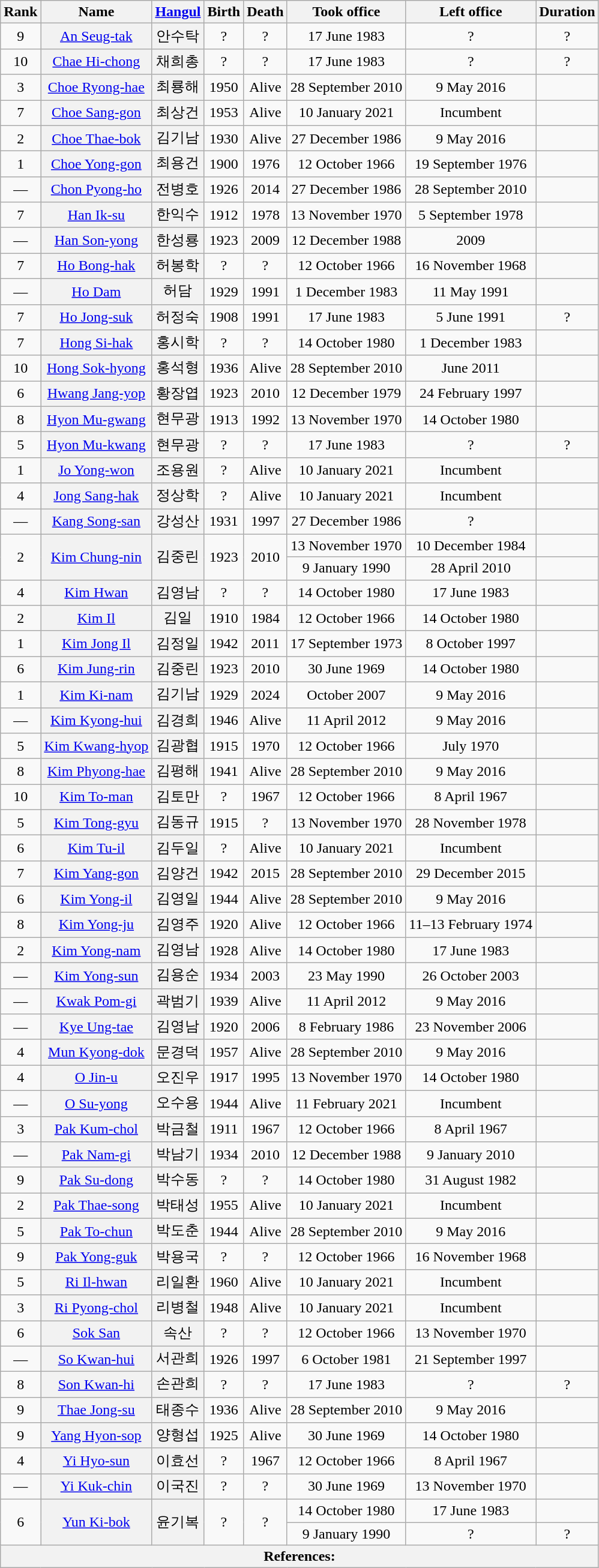<table class="wikitable sortable">
<tr>
<th scope="col">Rank<br></th>
<th scope="col">Name</th>
<th class="unsortable"><a href='#'>Hangul</a></th>
<th scope="col">Birth</th>
<th scope="col">Death</th>
<th scope="col">Took office</th>
<th scope="col">Left office</th>
<th scope="col">Duration</th>
</tr>
<tr>
<td align="center">9</td>
<th align="center" scope="row" style="font-weight:normal;"><a href='#'>An Seug-tak</a></th>
<th align="center" scope="row" style="font-weight:normal;">안수탁</th>
<td align="center">?</td>
<td align="center">?</td>
<td align="center">17 June 1983</td>
<td align="center">?</td>
<td align="center">?</td>
</tr>
<tr>
<td align="center">10</td>
<th align="center" scope="row" style="font-weight:normal;"><a href='#'>Chae Hi-chong</a></th>
<th align="center" scope="row" style="font-weight:normal;">채희총</th>
<td align="center">?</td>
<td align="center">?</td>
<td align="center">17 June 1983</td>
<td align="center">?</td>
<td align="center">?</td>
</tr>
<tr>
<td align="center">3</td>
<th align="center" scope="row" style="font-weight:normal;"><a href='#'>Choe Ryong-hae</a></th>
<th align="center" scope="row" style="font-weight:normal;">최룡해</th>
<td align="center">1950</td>
<td align="center">Alive</td>
<td align="center">28 September 2010</td>
<td align="center">9 May 2016</td>
<td align="center"></td>
</tr>
<tr>
<td align="center">7</td>
<th align="center" scope="row" style="font-weight:normal;"><a href='#'>Choe Sang-gon</a></th>
<th align="center" scope="row" style="font-weight:normal;">최상건</th>
<td align="center">1953</td>
<td align="center">Alive</td>
<td align="center">10 January 2021</td>
<td align="center">Incumbent</td>
<td align="center"></td>
</tr>
<tr>
<td align="center">2</td>
<th align="center" scope="row" style="font-weight:normal;"><a href='#'>Choe Thae-bok</a></th>
<th align="center" scope="row" style="font-weight:normal;">김기남</th>
<td align="center">1930</td>
<td align="center">Alive</td>
<td align="center">27 December 1986</td>
<td align="center">9 May 2016</td>
<td align="center"></td>
</tr>
<tr>
<td align="center">1</td>
<th align="center" scope="row" style="font-weight:normal;"><a href='#'>Choe Yong-gon</a></th>
<th align="center" scope="row" style="font-weight:normal;">최용건</th>
<td align="center">1900</td>
<td align="center">1976</td>
<td align="center">12 October 1966</td>
<td align="center">19 September 1976</td>
<td align="center"></td>
</tr>
<tr>
<td align="center">—</td>
<th align="center" scope="row" style="font-weight:normal;"><a href='#'>Chon Pyong-ho</a></th>
<th align="center" scope="row" style="font-weight:normal;">전병호</th>
<td align="center">1926</td>
<td align="center">2014</td>
<td align="center">27 December 1986</td>
<td align="center">28 September 2010</td>
<td align="center"></td>
</tr>
<tr>
<td align="center">7</td>
<th align="center" scope="row" style="font-weight:normal;"><a href='#'>Han Ik-su</a></th>
<th align="center" scope="row" style="font-weight:normal;">한익수</th>
<td align="center">1912</td>
<td align="center">1978</td>
<td align="center">13 November 1970</td>
<td align="center">5 September 1978</td>
<td align="center"></td>
</tr>
<tr>
<td align="center">—</td>
<th align="center" scope="row" style="font-weight:normal;"><a href='#'>Han Son-yong</a></th>
<th align="center" scope="row" style="font-weight:normal;">한성룡</th>
<td align="center">1923</td>
<td align="center">2009</td>
<td align="center">12 December 1988</td>
<td align="center">2009</td>
<td align="center"></td>
</tr>
<tr>
<td align="center">7</td>
<th align="center" scope="row" style="font-weight:normal;"><a href='#'>Ho Bong-hak</a></th>
<th align="center" scope="row" style="font-weight:normal;">허봉학</th>
<td align="center">?</td>
<td align="center">?</td>
<td align="center">12 October 1966</td>
<td align="center">16 November 1968</td>
<td align="center"></td>
</tr>
<tr>
<td align="center">—</td>
<th align="center" scope="row" style="font-weight:normal;"><a href='#'>Ho Dam</a></th>
<th align="center" scope="row" style="font-weight:normal;">허담</th>
<td align="center">1929</td>
<td align="center">1991</td>
<td align="center">1 December 1983</td>
<td align="center">11 May 1991</td>
<td align="center"></td>
</tr>
<tr>
<td align="center">7</td>
<th align="center" scope="row" style="font-weight:normal;"><a href='#'>Ho Jong-suk</a></th>
<th align="center" scope="row" style="font-weight:normal;">허정숙</th>
<td align="center">1908</td>
<td align="center">1991</td>
<td align="center">17 June 1983</td>
<td align="center">5 June 1991</td>
<td align="center">?</td>
</tr>
<tr>
<td align="center">7</td>
<th align="center" scope="row" style="font-weight:normal;"><a href='#'>Hong Si-hak</a></th>
<th align="center" scope="row" style="font-weight:normal;">홍시학</th>
<td align="center">?</td>
<td align="center">?</td>
<td align="center">14 October 1980</td>
<td align="center">1 December 1983</td>
<td align="center"></td>
</tr>
<tr>
<td align="center">10</td>
<th align="center" scope="row" style="font-weight:normal;"><a href='#'>Hong Sok-hyong</a></th>
<th align="center" scope="row" style="font-weight:normal;">홍석형</th>
<td align="center">1936</td>
<td align="center">Alive</td>
<td align="center">28 September 2010</td>
<td align="center">June 2011</td>
<td align="center"></td>
</tr>
<tr>
<td align="center">6</td>
<th align="center" scope="row" style="font-weight:normal;"><a href='#'>Hwang Jang-yop</a></th>
<th align="center" scope="row" style="font-weight:normal;">황장엽</th>
<td align="center">1923</td>
<td align="center">2010</td>
<td align="center">12 December 1979</td>
<td align="center">24 February 1997</td>
<td align="center"></td>
</tr>
<tr>
<td align="center">8</td>
<th align="center" scope="row" style="font-weight:normal;"><a href='#'>Hyon Mu-gwang</a></th>
<th align="center" scope="row" style="font-weight:normal;">현무광</th>
<td align="center">1913</td>
<td align="center">1992</td>
<td align="center">13 November 1970</td>
<td align="center">14 October 1980</td>
<td align="center"></td>
</tr>
<tr>
<td align="center">5</td>
<th align="center" scope="row" style="font-weight:normal;"><a href='#'>Hyon Mu-kwang</a></th>
<th align="center" scope="row" style="font-weight:normal;">현무광</th>
<td align="center">?</td>
<td align="center">?</td>
<td align="center">17 June 1983</td>
<td align="center">?</td>
<td align="center">?</td>
</tr>
<tr>
<td align="center">1</td>
<th align="center" scope="row" style="font-weight:normal;"><a href='#'>Jo Yong-won</a></th>
<th align="center" scope="row" style="font-weight:normal;">조용원</th>
<td align="center">?</td>
<td align="center">Alive</td>
<td align="center">10 January 2021</td>
<td align="center">Incumbent</td>
<td align="center"></td>
</tr>
<tr>
<td align="center">4</td>
<th align="center" scope="row" style="font-weight:normal;"><a href='#'>Jong Sang-hak</a></th>
<th align="center" scope="row" style="font-weight:normal;">정상학</th>
<td align="center">?</td>
<td align="center">Alive</td>
<td align="center">10 January 2021</td>
<td align="center">Incumbent</td>
<td align="center"></td>
</tr>
<tr>
<td align="center">—</td>
<th align="center" scope="row" style="font-weight:normal;"><a href='#'>Kang Song-san</a></th>
<th align="center" scope="row" style="font-weight:normal;">강성산</th>
<td align="center">1931</td>
<td align="center">1997</td>
<td align="center">27 December 1986</td>
<td align="center">?</td>
<td align="center"></td>
</tr>
<tr>
<td rowspan="2" align="center">2</td>
<th rowspan="2" align="center" scope="row" style="font-weight:normal;"><a href='#'>Kim Chung-nin</a></th>
<th rowspan="2" align="center" scope="row" style="font-weight:normal;">김중린</th>
<td rowspan="2" align="center">1923</td>
<td rowspan="2" align="center">2010</td>
<td align="center">13 November 1970</td>
<td align="center">10 December 1984</td>
<td align="center"></td>
</tr>
<tr>
<td align="center">9 January 1990</td>
<td align="center">28 April 2010</td>
<td align="center"></td>
</tr>
<tr>
<td align="center">4</td>
<th align="center" scope="row" style="font-weight:normal;"><a href='#'>Kim Hwan</a></th>
<th align="center" scope="row" style="font-weight:normal;">김영남</th>
<td align="center">?</td>
<td align="center">?</td>
<td align="center">14 October 1980</td>
<td align="center">17 June 1983</td>
<td align="center"></td>
</tr>
<tr>
<td align="center">2</td>
<th align="center" scope="row" style="font-weight:normal;"><a href='#'>Kim Il</a></th>
<th align="center" scope="row" style="font-weight:normal;">김일</th>
<td align="center">1910</td>
<td align="center">1984</td>
<td align="center">12 October 1966</td>
<td align="center">14 October 1980</td>
<td align="center"></td>
</tr>
<tr>
<td align="center">1</td>
<th align="center" scope="row" style="font-weight:normal;"><a href='#'>Kim Jong Il</a></th>
<th align="center" scope="row" style="font-weight:normal;">김정일</th>
<td align="center">1942</td>
<td align="center">2011</td>
<td align="center">17 September 1973</td>
<td align="center">8 October 1997</td>
<td align="center"></td>
</tr>
<tr>
<td align="center">6</td>
<th align="center" scope="row" style="font-weight:normal;"><a href='#'>Kim Jung-rin</a></th>
<th align="center" scope="row" style="font-weight:normal;">김중린</th>
<td align="center">1923</td>
<td align="center">2010</td>
<td align="center">30 June 1969</td>
<td align="center">14 October 1980</td>
<td align="center"></td>
</tr>
<tr>
<td align="center">1</td>
<th align="center" scope="row" style="font-weight:normal;"><a href='#'>Kim Ki-nam</a></th>
<th align="center" scope="row" style="font-weight:normal;">김기남</th>
<td align="center">1929</td>
<td align="center">2024</td>
<td align="center">October 2007</td>
<td align="center">9 May 2016</td>
<td align="center"></td>
</tr>
<tr>
<td align="center">—</td>
<th align="center" scope="row" style="font-weight:normal;"><a href='#'>Kim Kyong-hui</a></th>
<th align="center" scope="row" style="font-weight:normal;">김경희</th>
<td align="center">1946</td>
<td align="center">Alive</td>
<td align="center">11 April 2012</td>
<td align="center">9 May 2016</td>
<td align="center"></td>
</tr>
<tr>
<td align="center">5</td>
<th align="center" scope="row" style="font-weight:normal;"><a href='#'>Kim Kwang-hyop</a></th>
<th align="center" scope="row" style="font-weight:normal;">김광협</th>
<td align="center">1915</td>
<td align="center">1970</td>
<td align="center">12 October 1966</td>
<td align="center">July 1970</td>
<td align="center"></td>
</tr>
<tr>
<td align="center">8</td>
<th align="center" scope="row" style="font-weight:normal;"><a href='#'>Kim Phyong-hae</a></th>
<th align="center" scope="row" style="font-weight:normal;">김평해</th>
<td align="center">1941</td>
<td align="center">Alive</td>
<td align="center">28 September 2010</td>
<td align="center">9 May 2016</td>
<td align="center"></td>
</tr>
<tr>
<td align="center">10</td>
<th align="center" scope="row" style="font-weight:normal;"><a href='#'>Kim To-man</a></th>
<th align="center" scope="row" style="font-weight:normal;">김토만</th>
<td align="center">?</td>
<td align="center">1967</td>
<td align="center">12 October 1966</td>
<td align="center">8 April 1967</td>
<td align="center"></td>
</tr>
<tr>
<td align="center">5</td>
<th align="center" scope="row" style="font-weight:normal;"><a href='#'>Kim Tong-gyu</a></th>
<th align="center" scope="row" style="font-weight:normal;">김동규</th>
<td align="center">1915</td>
<td align="center">?</td>
<td align="center">13 November 1970</td>
<td align="center">28 November 1978</td>
<td align="center"></td>
</tr>
<tr>
<td align="center">6</td>
<th align="center" scope="row" style="font-weight:normal;"><a href='#'>Kim Tu-il</a></th>
<th align="center" scope="row" style="font-weight:normal;">김두일</th>
<td align="center">?</td>
<td align="center">Alive</td>
<td align="center">10 January 2021</td>
<td align="center">Incumbent</td>
<td align="center"></td>
</tr>
<tr>
<td align="center">7</td>
<th align="center" scope="row" style="font-weight:normal;"><a href='#'>Kim Yang-gon</a></th>
<th align="center" scope="row" style="font-weight:normal;">김양건</th>
<td align="center">1942</td>
<td align="center">2015</td>
<td align="center">28 September 2010</td>
<td align="center">29 December 2015</td>
<td align="center"></td>
</tr>
<tr>
<td align="center">6</td>
<th align="center" scope="row" style="font-weight:normal;"><a href='#'>Kim Yong-il</a></th>
<th align="center" scope="row" style="font-weight:normal;">김영일</th>
<td align="center">1944</td>
<td align="center">Alive</td>
<td align="center">28 September 2010</td>
<td align="center">9 May 2016</td>
<td align="center"></td>
</tr>
<tr>
<td align="center">8</td>
<th align="center" scope="row" style="font-weight:normal;"><a href='#'>Kim Yong-ju</a></th>
<th align="center" scope="row" style="font-weight:normal;">김영주</th>
<td align="center">1920</td>
<td align="center">Alive</td>
<td align="center">12 October 1966</td>
<td align="center">11–13 February 1974</td>
<td align="center"></td>
</tr>
<tr>
<td align="center">2</td>
<th align="center" scope="row" style="font-weight:normal;"><a href='#'>Kim Yong-nam</a></th>
<th align="center" scope="row" style="font-weight:normal;">김영남</th>
<td align="center">1928</td>
<td align="center">Alive</td>
<td align="center">14 October 1980</td>
<td align="center">17 June 1983</td>
<td align="center"></td>
</tr>
<tr>
<td align="center">—</td>
<th align="center" scope="row" style="font-weight:normal;"><a href='#'>Kim Yong-sun</a></th>
<th align="center" scope="row" style="font-weight:normal;">김용순</th>
<td align="center">1934</td>
<td align="center">2003</td>
<td align="center">23 May 1990</td>
<td align="center">26 October 2003</td>
<td align="center"></td>
</tr>
<tr>
<td align="center">—</td>
<th align="center" scope="row" style="font-weight:normal;"><a href='#'>Kwak Pom-gi</a></th>
<th align="center" scope="row" style="font-weight:normal;">곽범기</th>
<td align="center">1939</td>
<td align="center">Alive</td>
<td align="center">11 April 2012</td>
<td align="center">9 May 2016</td>
<td align="center"></td>
</tr>
<tr>
<td align="center">—</td>
<th align="center" scope="row" style="font-weight:normal;"><a href='#'>Kye Ung-tae</a></th>
<th align="center" scope="row" style="font-weight:normal;">김영남</th>
<td align="center">1920</td>
<td align="center">2006</td>
<td align="center">8 February 1986</td>
<td align="center">23 November 2006</td>
<td align="center"></td>
</tr>
<tr>
<td align="center">4</td>
<th align="center" scope="row" style="font-weight:normal;"><a href='#'>Mun Kyong-dok</a></th>
<th align="center" scope="row" style="font-weight:normal;">문경덕</th>
<td align="center">1957</td>
<td align="center">Alive</td>
<td align="center">28 September 2010</td>
<td align="center">9 May 2016</td>
<td align="center"></td>
</tr>
<tr>
<td align="center">4</td>
<th align="center" scope="row" style="font-weight:normal;"><a href='#'>O Jin-u</a></th>
<th align="center" scope="row" style="font-weight:normal;">오진우</th>
<td align="center">1917</td>
<td align="center">1995</td>
<td align="center">13 November 1970</td>
<td align="center">14 October 1980</td>
<td align="center"></td>
</tr>
<tr>
<td align="center">—</td>
<th align="center" scope="row" style="font-weight:normal;"><a href='#'>O Su-yong</a></th>
<th align="center" scope="row" style="font-weight:normal;">오수용</th>
<td align="center">1944</td>
<td align="center">Alive</td>
<td align="center">11 February 2021</td>
<td align="center">Incumbent</td>
<td align="center"></td>
</tr>
<tr>
<td align="center">3</td>
<th align="center" scope="row" style="font-weight:normal;"><a href='#'>Pak Kum-chol</a></th>
<th align="center" scope="row" style="font-weight:normal;">박금철</th>
<td align="center">1911</td>
<td align="center">1967</td>
<td align="center">12 October 1966</td>
<td align="center">8 April 1967</td>
<td align="center"></td>
</tr>
<tr>
<td align="center">—</td>
<th align="center" scope="row" style="font-weight:normal;"><a href='#'>Pak Nam-gi</a></th>
<th align="center" scope="row" style="font-weight:normal;">박남기</th>
<td align="center">1934</td>
<td align="center">2010</td>
<td align="center">12 December 1988</td>
<td align="center">9 January 2010</td>
<td align="center"></td>
</tr>
<tr>
<td align="center">9</td>
<th align="center" scope="row" style="font-weight:normal;"><a href='#'>Pak Su-dong</a></th>
<th align="center" scope="row" style="font-weight:normal;">박수동</th>
<td align="center">?</td>
<td align="center">?</td>
<td align="center">14 October 1980</td>
<td align="center">31 August 1982</td>
<td align="center"></td>
</tr>
<tr>
<td align="center">2</td>
<th align="center" scope="row" style="font-weight:normal;"><a href='#'>Pak Thae-song</a></th>
<th align="center" scope="row" style="font-weight:normal;">박태성</th>
<td align="center">1955</td>
<td align="center">Alive</td>
<td align="center">10 January 2021</td>
<td align="center">Incumbent</td>
<td align="center"></td>
</tr>
<tr>
<td align="center">5</td>
<th align="center" scope="row" style="font-weight:normal;"><a href='#'>Pak To-chun</a></th>
<th align="center" scope="row" style="font-weight:normal;">박도춘</th>
<td align="center">1944</td>
<td align="center">Alive</td>
<td align="center">28 September 2010</td>
<td align="center">9 May 2016</td>
<td align="center"></td>
</tr>
<tr>
<td align="center">9</td>
<th align="center" scope="row" style="font-weight:normal;"><a href='#'>Pak Yong-guk</a></th>
<th align="center" scope="row" style="font-weight:normal;">박용국</th>
<td align="center">?</td>
<td align="center">?</td>
<td align="center">12 October 1966</td>
<td align="center">16 November 1968</td>
<td align="center"></td>
</tr>
<tr>
<td align="center">5</td>
<th align="center" scope="row" style="font-weight:normal;"><a href='#'>Ri Il-hwan</a></th>
<th align="center" scope="row" style="font-weight:normal;">리일환</th>
<td align="center">1960</td>
<td align="center">Alive</td>
<td align="center">10 January 2021</td>
<td align="center">Incumbent</td>
<td align="center"></td>
</tr>
<tr>
<td align="center">3</td>
<th align="center" scope="row" style="font-weight:normal;"><a href='#'>Ri Pyong-chol</a></th>
<th align="center" scope="row" style="font-weight:normal;">리병철</th>
<td align="center">1948</td>
<td align="center">Alive</td>
<td align="center">10 January 2021</td>
<td align="center">Incumbent</td>
<td align="center"></td>
</tr>
<tr>
<td align="center">6</td>
<th align="center" scope="row" style="font-weight:normal;"><a href='#'>Sok San</a></th>
<th align="center" scope="row" style="font-weight:normal;">속산</th>
<td align="center">?</td>
<td align="center">?</td>
<td align="center">12 October 1966</td>
<td align="center">13 November 1970</td>
<td align="center"></td>
</tr>
<tr>
<td align="center">—</td>
<th align="center" scope="row" style="font-weight:normal;"><a href='#'>So Kwan-hui</a></th>
<th align="center" scope="row" style="font-weight:normal;">서관희</th>
<td align="center">1926</td>
<td align="center">1997</td>
<td align="center">6 October 1981</td>
<td align="center">21 September 1997</td>
<td align="center"></td>
</tr>
<tr>
<td align="center">8</td>
<th align="center" scope="row" style="font-weight:normal;"><a href='#'>Son Kwan-hi</a></th>
<th align="center" scope="row" style="font-weight:normal;">손관희</th>
<td align="center">?</td>
<td align="center">?</td>
<td align="center">17 June 1983</td>
<td align="center">?</td>
<td align="center">?</td>
</tr>
<tr>
<td align="center">9</td>
<th align="center" scope="row" style="font-weight:normal;"><a href='#'>Thae Jong-su</a></th>
<th align="center" scope="row" style="font-weight:normal;">태종수</th>
<td align="center">1936</td>
<td align="center">Alive</td>
<td align="center">28 September 2010</td>
<td align="center">9 May 2016</td>
<td align="center"></td>
</tr>
<tr>
<td align="center">9</td>
<th align="center" scope="row" style="font-weight:normal;"><a href='#'>Yang Hyon-sop</a></th>
<th align="center" scope="row" style="font-weight:normal;">양형섭</th>
<td align="center">1925</td>
<td align="center">Alive</td>
<td align="center">30 June 1969</td>
<td align="center">14 October 1980</td>
<td align="center"></td>
</tr>
<tr>
<td align="center">4</td>
<th align="center" scope="row" style="font-weight:normal;"><a href='#'>Yi Hyo-sun</a></th>
<th align="center" scope="row" style="font-weight:normal;">이효선</th>
<td align="center">?</td>
<td align="center">1967</td>
<td align="center">12 October 1966</td>
<td align="center">8 April 1967</td>
<td align="center"></td>
</tr>
<tr>
<td align="center">—</td>
<th align="center" scope="row" style="font-weight:normal;"><a href='#'>Yi Kuk-chin</a></th>
<th align="center" scope="row" style="font-weight:normal;">이국진</th>
<td align="center">?</td>
<td align="center">?</td>
<td align="center">30 June 1969</td>
<td align="center">13 November 1970</td>
<td align="center"></td>
</tr>
<tr>
<td rowspan="2" align="center">6</td>
<th rowspan="2" align="center" scope="row" style="font-weight:normal;"><a href='#'>Yun Ki-bok</a></th>
<th rowspan="2" align="center" scope="row" style="font-weight:normal;">윤기복</th>
<td rowspan="2" align="center">?</td>
<td rowspan="2" align="center">?</td>
<td align="center">14 October 1980</td>
<td align="center">17 June 1983</td>
<td align="center"></td>
</tr>
<tr>
<td align="center">9 January 1990</td>
<td align="center">?</td>
<td align="center">?</td>
</tr>
<tr>
<th colspan="8" unsortable><strong>References:</strong><br></th>
</tr>
</table>
